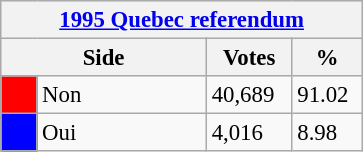<table class="wikitable" style="font-size: 95%; clear:both">
<tr style="background-color:#E9E9E9">
<th colspan=4><a href='#'>1995 Quebec referendum</a></th>
</tr>
<tr style="background-color:#E9E9E9">
<th colspan=2 style="width: 130px">Side</th>
<th style="width: 50px">Votes</th>
<th style="width: 40px">%</th>
</tr>
<tr>
<td bgcolor="red"></td>
<td>Non</td>
<td>40,689</td>
<td>91.02</td>
</tr>
<tr>
<td bgcolor="blue"></td>
<td>Oui</td>
<td>4,016</td>
<td>8.98</td>
</tr>
</table>
